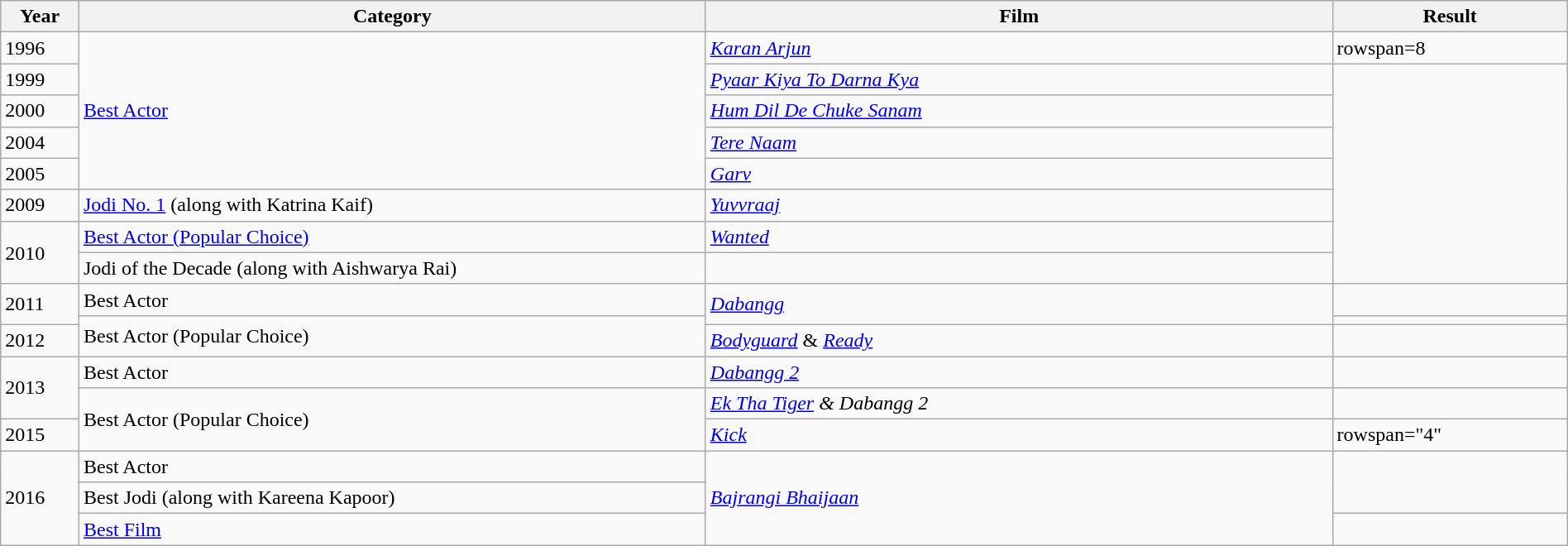<table class="wikitable" style="width:100%;">
<tr>
<th width=5%>Year</th>
<th style="width:40%;">Category</th>
<th style="width:40%;">Film</th>
<th style="width:15%;">Result</th>
</tr>
<tr>
<td>1996</td>
<td rowspan="5"><a href='#'>Best Actor</a></td>
<td><em><a href='#'>Karan Arjun</a></em></td>
<td>rowspan=8 </td>
</tr>
<tr>
<td>1999</td>
<td><em><a href='#'>Pyaar Kiya To Darna Kya</a></em></td>
</tr>
<tr>
<td>2000</td>
<td><em><a href='#'>Hum Dil De Chuke Sanam</a></em></td>
</tr>
<tr>
<td>2004</td>
<td><em><a href='#'>Tere Naam</a></em></td>
</tr>
<tr>
<td>2005</td>
<td><em><a href='#'>Garv</a></em></td>
</tr>
<tr>
<td>2009</td>
<td><a href='#'>Jodi No. 1</a> (along with Katrina Kaif)</td>
<td><em><a href='#'>Yuvvraaj</a></em></td>
</tr>
<tr>
<td rowspan="2">2010</td>
<td><a href='#'>Best Actor (Popular Choice)</a></td>
<td><em><a href='#'>Wanted</a></em></td>
</tr>
<tr>
<td>Jodi of the Decade (along with Aishwarya Rai)</td>
<td></td>
</tr>
<tr>
<td rowspan="2">2011</td>
<td>Best Actor</td>
<td rowspan="2"><em><a href='#'>Dabangg</a></em></td>
<td></td>
</tr>
<tr>
<td rowspan="2">Best Actor (Popular Choice)</td>
<td></td>
</tr>
<tr>
<td>2012</td>
<td><em><a href='#'>Bodyguard</a></em> & <em><a href='#'>Ready</a></em></td>
<td></td>
</tr>
<tr>
<td rowspan="2">2013</td>
<td>Best Actor</td>
<td><em><a href='#'>Dabangg 2</a></em></td>
<td></td>
</tr>
<tr>
<td rowspan="3">Best Actor (Popular Choice)</td>
<td><em><a href='#'>Ek Tha Tiger</a> & Dabangg 2</em></td>
<td></td>
</tr>
<tr>
<td>2015</td>
<td><em><a href='#'>Kick</a></em></td>
<td>rowspan="4" </td>
</tr>
<tr>
<td rowspan="4">2016</td>
<td rowspan="4"><em><a href='#'>Bajrangi Bhaijaan</a></em></td>
</tr>
<tr>
<td>Best Actor</td>
</tr>
<tr>
<td>Best Jodi (along with Kareena Kapoor)</td>
</tr>
<tr>
<td><a href='#'>Best Film</a></td>
<td></td>
</tr>
</table>
